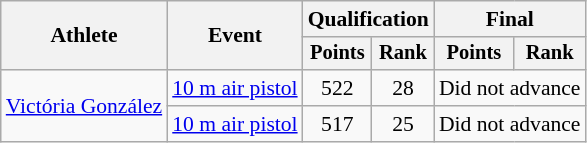<table class=wikitable style=font-size:90%;text-align:center>
<tr>
<th rowspan=2>Athlete</th>
<th rowspan=2>Event</th>
<th colspan=2>Qualification</th>
<th colspan=2>Final</th>
</tr>
<tr style=font-size:95%>
<th>Points</th>
<th>Rank</th>
<th>Points</th>
<th>Rank</th>
</tr>
<tr>
<td align=left rowspan=2><a href='#'>Victória González</a></td>
<td align=left><a href='#'>10 m air pistol</a></td>
<td>522</td>
<td>28</td>
<td colspan=2>Did not advance</td>
</tr>
<tr>
<td align=left><a href='#'>10 m air pistol</a></td>
<td>517</td>
<td>25</td>
<td colspan=2>Did not advance</td>
</tr>
</table>
